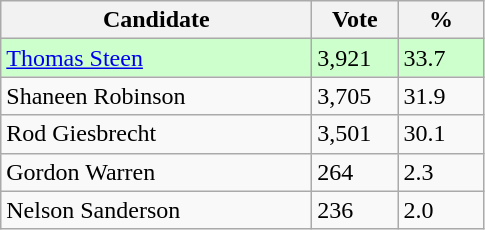<table class="wikitable">
<tr>
<th bgcolor="#DDDDFF" width="200px">Candidate</th>
<th bgcolor="#DDDDFF" width="50px">Vote</th>
<th bgcolor="#DDDDFF" width="50px">%</th>
</tr>
<tr style="text-align:left; background:#cfc;">
<td><a href='#'>Thomas Steen</a></td>
<td>3,921</td>
<td>33.7</td>
</tr>
<tr>
<td>Shaneen Robinson</td>
<td>3,705</td>
<td>31.9</td>
</tr>
<tr>
<td>Rod Giesbrecht</td>
<td>3,501</td>
<td>30.1</td>
</tr>
<tr>
<td>Gordon Warren</td>
<td>264</td>
<td>2.3</td>
</tr>
<tr>
<td>Nelson Sanderson</td>
<td>236</td>
<td>2.0</td>
</tr>
</table>
